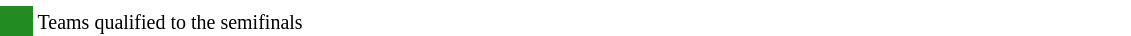<table width=60%>
<tr>
<td style="width: 20px;"></td>
<td bgcolor=#ffffff></td>
</tr>
<tr>
<td bgcolor=#228B22></td>
<td bgcolor=#ffffff><small>Teams qualified to the semifinals</small></td>
</tr>
</table>
